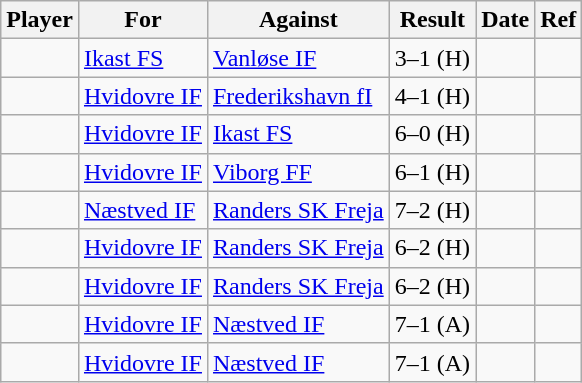<table class="wikitable">
<tr>
<th>Player</th>
<th>For</th>
<th>Against</th>
<th>Result</th>
<th>Date</th>
<th>Ref</th>
</tr>
<tr>
<td> </td>
<td><a href='#'>Ikast FS</a></td>
<td><a href='#'>Vanløse IF</a></td>
<td>3–1 (H)</td>
<td></td>
<td></td>
</tr>
<tr>
<td> </td>
<td><a href='#'>Hvidovre IF</a></td>
<td><a href='#'>Frederikshavn fI</a></td>
<td>4–1 (H)</td>
<td></td>
<td></td>
</tr>
<tr>
<td> </td>
<td><a href='#'>Hvidovre IF</a></td>
<td><a href='#'>Ikast FS</a></td>
<td>6–0 (H)</td>
<td></td>
<td></td>
</tr>
<tr>
<td> </td>
<td><a href='#'>Hvidovre IF</a></td>
<td><a href='#'>Viborg FF</a></td>
<td>6–1 (H)</td>
<td></td>
<td></td>
</tr>
<tr>
<td> </td>
<td><a href='#'>Næstved IF</a></td>
<td><a href='#'>Randers SK Freja</a></td>
<td>7–2 (H)</td>
<td></td>
<td></td>
</tr>
<tr>
<td> </td>
<td><a href='#'>Hvidovre IF</a></td>
<td><a href='#'>Randers SK Freja</a></td>
<td>6–2 (H)</td>
<td></td>
<td></td>
</tr>
<tr>
<td> </td>
<td><a href='#'>Hvidovre IF</a></td>
<td><a href='#'>Randers SK Freja</a></td>
<td>6–2 (H)</td>
<td></td>
<td></td>
</tr>
<tr>
<td> </td>
<td><a href='#'>Hvidovre IF</a></td>
<td><a href='#'>Næstved IF</a></td>
<td>7–1 (A)</td>
<td></td>
<td></td>
</tr>
<tr>
<td> </td>
<td><a href='#'>Hvidovre IF</a></td>
<td><a href='#'>Næstved IF</a></td>
<td>7–1 (A)</td>
<td></td>
<td></td>
</tr>
</table>
